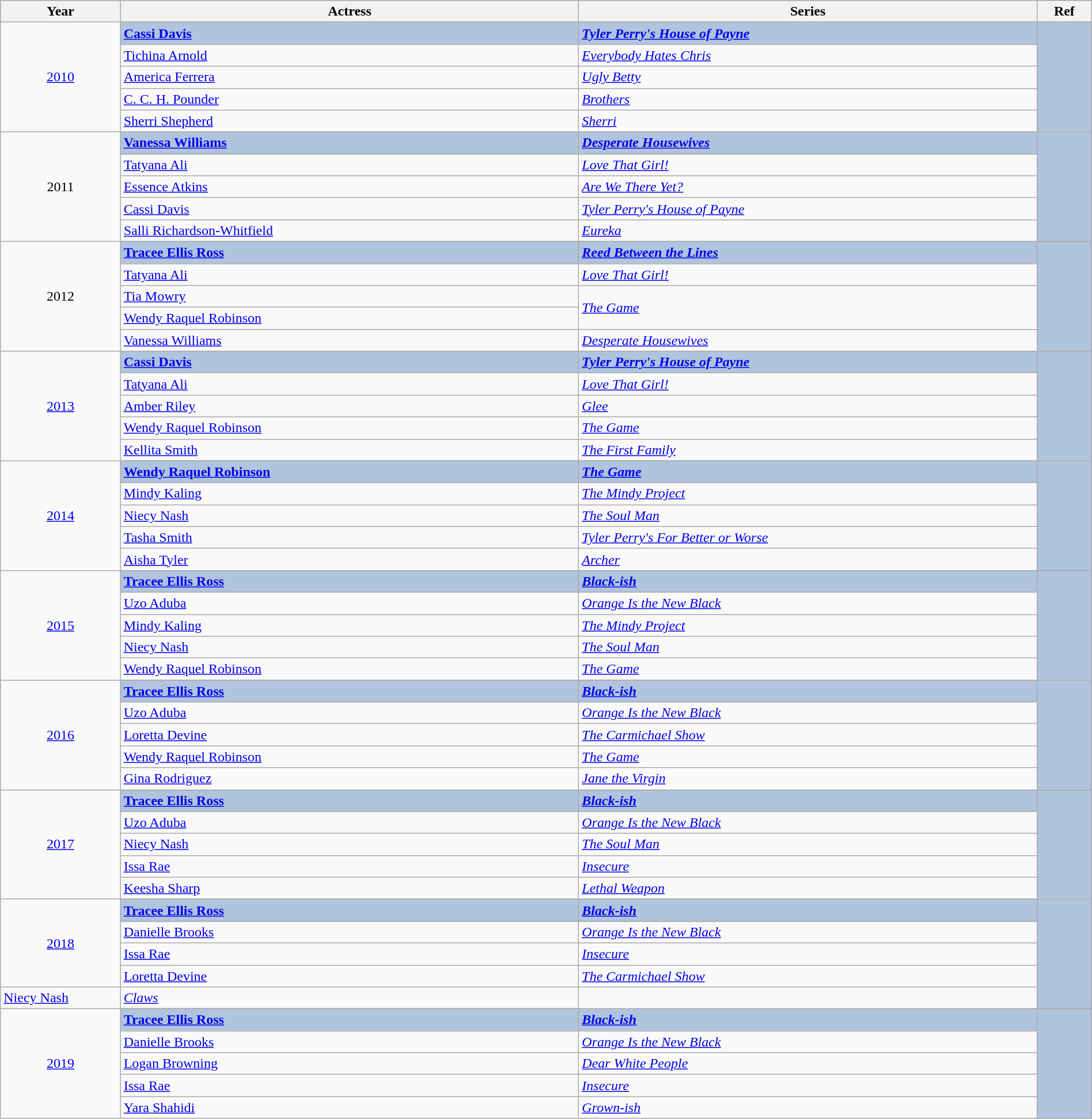<table class="wikitable" style="width:100%;">
<tr style="background:#bebebe;">
<th style="width:11%;">Year</th>
<th style="width:42%;">Actress</th>
<th style="width:42%;">Series</th>
<th style="width:5%;">Ref</th>
</tr>
<tr>
<td rowspan="6" align="center"><a href='#'>2010</a></td>
</tr>
<tr style="background:#B0C4DE">
<td><strong><a href='#'>Cassi Davis</a></strong></td>
<td><strong><em><a href='#'>Tyler Perry's House of Payne</a></em></strong></td>
<td rowspan="6" align="center"></td>
</tr>
<tr>
<td><a href='#'>Tichina Arnold</a></td>
<td><em><a href='#'>Everybody Hates Chris</a></em></td>
</tr>
<tr>
<td><a href='#'>America Ferrera</a></td>
<td><em><a href='#'>Ugly Betty</a></em></td>
</tr>
<tr>
<td><a href='#'>C. C. H. Pounder</a></td>
<td><em><a href='#'>Brothers</a></em></td>
</tr>
<tr>
<td><a href='#'>Sherri Shepherd</a></td>
<td><em><a href='#'>Sherri</a></em></td>
</tr>
<tr>
<td rowspan="6" align="center">2011</td>
</tr>
<tr style="background:#B0C4DE">
<td><strong><a href='#'>Vanessa Williams</a></strong></td>
<td><strong><em><a href='#'>Desperate Housewives</a></em></strong></td>
<td rowspan="6" align="center"></td>
</tr>
<tr>
<td><a href='#'>Tatyana Ali</a></td>
<td><em><a href='#'>Love That Girl!</a></em></td>
</tr>
<tr>
<td><a href='#'>Essence Atkins</a></td>
<td><em><a href='#'>Are We There Yet?</a></em></td>
</tr>
<tr>
<td><a href='#'>Cassi Davis</a></td>
<td><em><a href='#'>Tyler Perry's House of Payne</a></em></td>
</tr>
<tr>
<td><a href='#'>Salli Richardson-Whitfield</a></td>
<td><em><a href='#'>Eureka</a></em></td>
</tr>
<tr>
<td rowspan="6" align="center">2012</td>
</tr>
<tr style="background:#B0C4DE">
<td><strong><a href='#'>Tracee Ellis Ross</a></strong></td>
<td><strong><em><a href='#'>Reed Between the Lines</a></em></strong></td>
<td rowspan="6" align="center"></td>
</tr>
<tr>
<td><a href='#'>Tatyana Ali</a></td>
<td><em><a href='#'>Love That Girl!</a></em></td>
</tr>
<tr>
<td><a href='#'>Tia Mowry</a></td>
<td rowspan="2"><em><a href='#'>The Game</a></em></td>
</tr>
<tr>
<td><a href='#'>Wendy Raquel Robinson</a></td>
</tr>
<tr>
<td><a href='#'>Vanessa Williams</a></td>
<td><em><a href='#'>Desperate Housewives</a></em></td>
</tr>
<tr>
<td rowspan="6" align="center"><a href='#'>2013</a></td>
</tr>
<tr style="background:#B0C4DE">
<td><strong><a href='#'>Cassi Davis</a></strong></td>
<td><strong><em><a href='#'>Tyler Perry's House of Payne</a></em></strong></td>
<td rowspan="6" align="center"></td>
</tr>
<tr>
<td><a href='#'>Tatyana Ali</a></td>
<td><em><a href='#'>Love That Girl!</a></em></td>
</tr>
<tr>
<td><a href='#'>Amber Riley</a></td>
<td><em><a href='#'>Glee</a></em></td>
</tr>
<tr>
<td><a href='#'>Wendy Raquel Robinson</a></td>
<td><em><a href='#'>The Game</a></em></td>
</tr>
<tr>
<td><a href='#'>Kellita Smith</a></td>
<td><em><a href='#'>The First Family</a></em></td>
</tr>
<tr>
<td rowspan="6" align="center"><a href='#'>2014</a></td>
</tr>
<tr style="background:#B0C4DE">
<td><strong><a href='#'>Wendy Raquel Robinson</a></strong></td>
<td><strong><em><a href='#'>The Game</a></em></strong></td>
<td rowspan="6" align="center"></td>
</tr>
<tr>
<td><a href='#'>Mindy Kaling</a></td>
<td><em><a href='#'>The Mindy Project</a></em></td>
</tr>
<tr>
<td><a href='#'>Niecy Nash</a></td>
<td><em><a href='#'>The Soul Man</a></em></td>
</tr>
<tr>
<td><a href='#'>Tasha Smith</a></td>
<td><em><a href='#'>Tyler Perry's For Better or Worse</a></em></td>
</tr>
<tr>
<td><a href='#'>Aisha Tyler</a></td>
<td><em><a href='#'>Archer</a></em></td>
</tr>
<tr>
<td rowspan="6" align="center"><a href='#'>2015</a></td>
</tr>
<tr style="background:#B0C4DE">
<td><strong><a href='#'>Tracee Ellis Ross</a></strong></td>
<td><strong><em><a href='#'>Black-ish</a></em></strong></td>
<td rowspan="6" align="center"></td>
</tr>
<tr>
<td><a href='#'>Uzo Aduba</a></td>
<td><em><a href='#'>Orange Is the New Black</a></em></td>
</tr>
<tr>
<td><a href='#'>Mindy Kaling</a></td>
<td><em><a href='#'>The Mindy Project</a></em></td>
</tr>
<tr>
<td><a href='#'>Niecy Nash</a></td>
<td><em><a href='#'>The Soul Man</a></em></td>
</tr>
<tr>
<td><a href='#'>Wendy Raquel Robinson</a></td>
<td><em><a href='#'>The Game</a></em></td>
</tr>
<tr>
<td rowspan="6" align="center"><a href='#'>2016</a></td>
</tr>
<tr style="background:#B0C4DE">
<td><strong><a href='#'>Tracee Ellis Ross</a></strong></td>
<td><strong><em><a href='#'>Black-ish</a></em></strong></td>
<td rowspan="6" align="center"></td>
</tr>
<tr>
<td><a href='#'>Uzo Aduba</a></td>
<td><em><a href='#'>Orange Is the New Black</a></em></td>
</tr>
<tr>
<td><a href='#'>Loretta Devine</a></td>
<td><em><a href='#'>The Carmichael Show</a></em></td>
</tr>
<tr>
<td><a href='#'>Wendy Raquel Robinson</a></td>
<td><em><a href='#'>The Game</a></em></td>
</tr>
<tr>
<td><a href='#'>Gina Rodriguez</a></td>
<td><em><a href='#'>Jane the Virgin</a></em></td>
</tr>
<tr>
<td rowspan="6" align="center"><a href='#'>2017</a></td>
</tr>
<tr style="background:#B0C4DE">
<td><strong><a href='#'>Tracee Ellis Ross</a></strong></td>
<td><strong><em><a href='#'>Black-ish</a></em></strong></td>
<td rowspan="6" align="center"></td>
</tr>
<tr>
<td><a href='#'>Uzo Aduba</a></td>
<td><em><a href='#'>Orange Is the New Black</a></em></td>
</tr>
<tr>
<td><a href='#'>Niecy Nash</a></td>
<td><em><a href='#'>The Soul Man</a></em></td>
</tr>
<tr>
<td><a href='#'>Issa Rae</a></td>
<td><em><a href='#'>Insecure</a></em></td>
</tr>
<tr>
<td><a href='#'>Keesha Sharp</a></td>
<td><em><a href='#'>Lethal Weapon</a></em></td>
</tr>
<tr>
<td rowspan="6" align="center"><a href='#'>2018</a></td>
</tr>
<tr style="background:#B0C4DE">
<td><strong><a href='#'>Tracee Ellis Ross</a></strong></td>
<td><strong><em><a href='#'>Black-ish</a></em></strong></td>
<td rowspan="6" align="center"></td>
</tr>
<tr>
</tr>
<tr>
<td><a href='#'>Danielle Brooks</a></td>
<td><em><a href='#'>Orange Is the New Black</a></em></td>
</tr>
<tr>
<td><a href='#'>Issa Rae</a></td>
<td><em><a href='#'>Insecure</a></em></td>
</tr>
<tr>
<td><a href='#'>Loretta Devine</a></td>
<td><em><a href='#'>The Carmichael Show</a></em></td>
</tr>
<tr>
<td><a href='#'>Niecy Nash</a></td>
<td><em><a href='#'>Claws</a></em></td>
</tr>
<tr>
<td rowspan="6" align="center"><a href='#'>2019</a></td>
</tr>
<tr style="background:#B0C4DE">
<td><strong><a href='#'>Tracee Ellis Ross</a></strong></td>
<td><strong><em><a href='#'>Black-ish</a></em></strong></td>
<td rowspan="6" align="center"></td>
</tr>
<tr>
<td><a href='#'>Danielle Brooks</a></td>
<td><em><a href='#'>Orange Is the New Black</a></em></td>
</tr>
<tr>
<td><a href='#'>Logan Browning</a></td>
<td><em><a href='#'>Dear White People</a></em></td>
</tr>
<tr>
<td><a href='#'>Issa Rae</a></td>
<td><em><a href='#'>Insecure</a></em></td>
</tr>
<tr>
<td><a href='#'>Yara Shahidi</a></td>
<td><em><a href='#'>Grown-ish</a></em></td>
</tr>
</table>
